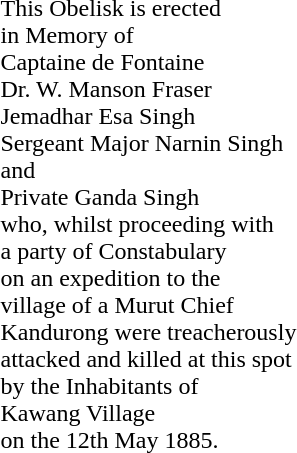<table>
<tr>
<td style="width: 5em"></td>
<td style="width:20em"><br><div>
This Obelisk is erected<br>
in Memory of<br>
Captaine de Fontaine<br>
Dr. W. Manson Fraser<br> 
Jemadhar Esa Singh<br>
Sergeant Major Narnin Singh<br>
and<br>
Private Ganda Singh<br>
who, whilst proceeding with<br>
a party of Constabulary<br>
on an expedition to the<br>
village of a Murut Chief<br>
Kandurong were treacherously<br>
attacked and killed at this spot<br>
by the Inhabitants of<br>
Kawang Village<br>
on the 12th May 1885.<br>
</div></td>
</tr>
</table>
